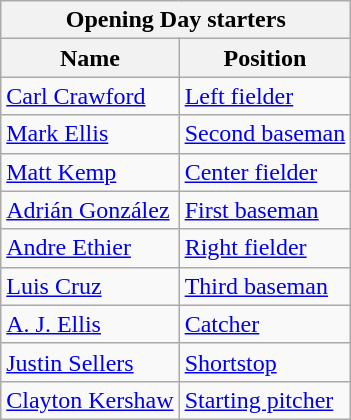<table class="wikitable" style="text-align:left">
<tr>
<th colspan="2">Opening Day starters</th>
</tr>
<tr>
<th>Name</th>
<th>Position</th>
</tr>
<tr>
<td><a href='#'>Carl Crawford</a></td>
<td><a href='#'>Left fielder</a></td>
</tr>
<tr>
<td><a href='#'>Mark Ellis</a></td>
<td><a href='#'>Second baseman</a></td>
</tr>
<tr>
<td><a href='#'>Matt Kemp</a></td>
<td><a href='#'>Center fielder</a></td>
</tr>
<tr>
<td><a href='#'>Adrián González</a></td>
<td><a href='#'>First baseman</a></td>
</tr>
<tr>
<td><a href='#'>Andre Ethier</a></td>
<td><a href='#'>Right fielder</a></td>
</tr>
<tr>
<td><a href='#'>Luis Cruz</a></td>
<td><a href='#'>Third baseman</a></td>
</tr>
<tr>
<td><a href='#'>A. J. Ellis</a></td>
<td><a href='#'>Catcher</a></td>
</tr>
<tr>
<td><a href='#'>Justin Sellers</a></td>
<td><a href='#'>Shortstop</a></td>
</tr>
<tr>
<td><a href='#'>Clayton Kershaw</a></td>
<td><a href='#'>Starting pitcher</a></td>
</tr>
</table>
